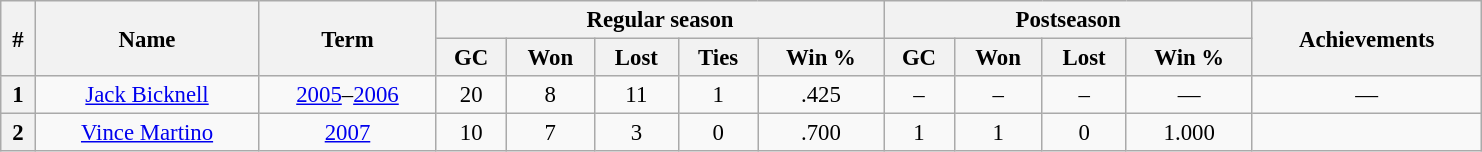<table class="wikitable" style="font-size:95%; text-align:center; width:65em">
<tr>
<th rowspan="2">#</th>
<th rowspan="2">Name</th>
<th rowspan="2">Term</th>
<th colspan="5">Regular season</th>
<th colspan="4">Postseason</th>
<th rowspan="2">Achievements</th>
</tr>
<tr>
<th>GC</th>
<th>Won</th>
<th>Lost</th>
<th>Ties</th>
<th>Win %</th>
<th>GC</th>
<th>Won</th>
<th>Lost</th>
<th>Win %</th>
</tr>
<tr>
<th>1</th>
<td><a href='#'>Jack Bicknell</a></td>
<td><a href='#'>2005</a>–<a href='#'>2006</a></td>
<td>20</td>
<td>8</td>
<td>11</td>
<td>1</td>
<td>.425</td>
<td>–</td>
<td>–</td>
<td>–</td>
<td>—</td>
<td>—</td>
</tr>
<tr>
<th>2</th>
<td><a href='#'>Vince Martino</a></td>
<td><a href='#'>2007</a></td>
<td>10</td>
<td>7</td>
<td>3</td>
<td>0</td>
<td>.700</td>
<td>1</td>
<td>1</td>
<td>0</td>
<td>1.000</td>
<td></td>
</tr>
</table>
